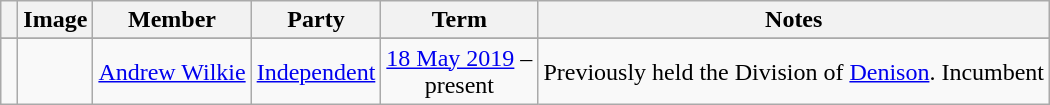<table class=wikitable style="text-align:center">
<tr>
<th></th>
<th>Image</th>
<th>Member</th>
<th>Party</th>
<th>Term</th>
<th>Notes</th>
</tr>
<tr>
</tr>
<tr>
<td> </td>
<td></td>
<td><a href='#'>Andrew Wilkie</a><br></td>
<td><a href='#'>Independent</a></td>
<td nowrap><a href='#'>18 May 2019</a> –<br>present</td>
<td>Previously held the Division of <a href='#'>Denison</a>. Incumbent</td>
</tr>
</table>
